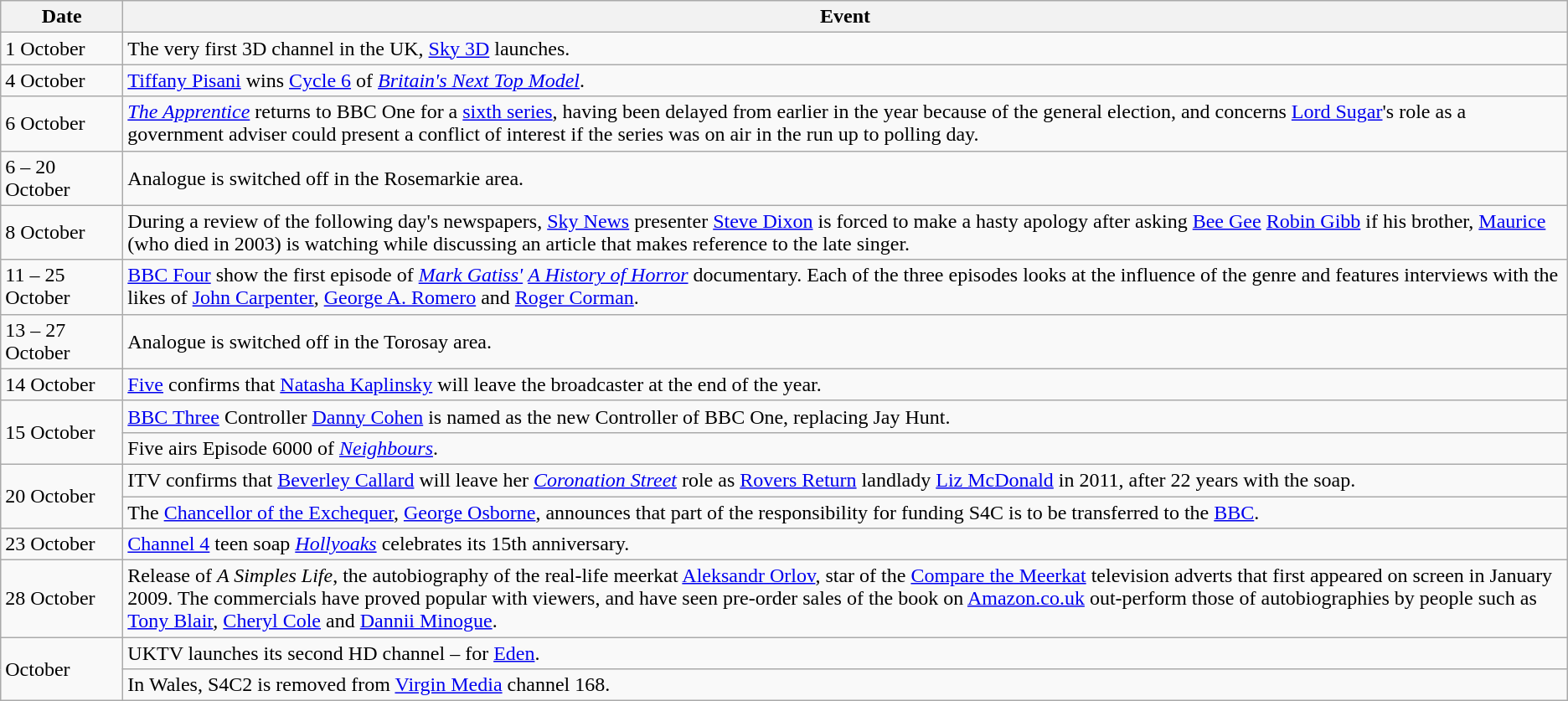<table class="wikitable">
<tr>
<th width=90>Date</th>
<th>Event</th>
</tr>
<tr>
<td>1 October</td>
<td>The very first 3D channel in the UK, <a href='#'>Sky 3D</a> launches.</td>
</tr>
<tr>
<td>4 October</td>
<td><a href='#'>Tiffany Pisani</a> wins <a href='#'>Cycle 6</a> of <em><a href='#'>Britain's Next Top Model</a></em>.</td>
</tr>
<tr>
<td>6 October</td>
<td><em><a href='#'>The Apprentice</a></em> returns to BBC One for a <a href='#'>sixth series</a>, having been delayed from earlier in the year because of the general election, and concerns <a href='#'>Lord Sugar</a>'s role as a government adviser could present a conflict of interest if the series was on air in the run up to polling day.</td>
</tr>
<tr>
<td>6 – 20 October</td>
<td>Analogue is switched off in the Rosemarkie area.</td>
</tr>
<tr>
<td>8 October</td>
<td>During a review of the following day's newspapers, <a href='#'>Sky News</a> presenter <a href='#'>Steve Dixon</a> is forced to make a hasty apology after asking <a href='#'>Bee Gee</a> <a href='#'>Robin Gibb</a> if his brother, <a href='#'>Maurice</a> (who died in 2003) is watching while discussing an article that makes reference to the late singer.</td>
</tr>
<tr>
<td>11 – 25 October</td>
<td><a href='#'>BBC Four</a> show the first episode of <em><a href='#'>Mark Gatiss'</a></em> <em><a href='#'>A History of Horror</a></em> documentary.  Each of the three episodes looks at the influence of the genre and features interviews with the likes of <a href='#'>John Carpenter</a>, <a href='#'>George A. Romero</a> and <a href='#'>Roger Corman</a>.</td>
</tr>
<tr>
<td>13 – 27 October</td>
<td>Analogue is switched off in the Torosay area.</td>
</tr>
<tr>
<td>14 October</td>
<td><a href='#'>Five</a> confirms that <a href='#'>Natasha Kaplinsky</a> will leave the broadcaster at the end of the year.</td>
</tr>
<tr>
<td rowspan=2>15 October</td>
<td><a href='#'>BBC Three</a> Controller <a href='#'>Danny Cohen</a> is named as the new Controller of BBC One, replacing Jay Hunt.</td>
</tr>
<tr>
<td>Five airs Episode 6000 of <em><a href='#'>Neighbours</a></em>.</td>
</tr>
<tr>
<td rowspan=2>20 October</td>
<td>ITV confirms that <a href='#'>Beverley Callard</a> will leave her <em><a href='#'>Coronation Street</a></em> role as <a href='#'>Rovers Return</a> landlady <a href='#'>Liz McDonald</a> in 2011, after 22 years with the soap.</td>
</tr>
<tr>
<td>The <a href='#'>Chancellor of the Exchequer</a>, <a href='#'>George Osborne</a>, announces that part of the responsibility for funding S4C is to be transferred to the <a href='#'>BBC</a>.</td>
</tr>
<tr>
<td>23 October</td>
<td><a href='#'>Channel 4</a> teen soap <em><a href='#'>Hollyoaks</a></em> celebrates its 15th anniversary.</td>
</tr>
<tr>
<td>28 October</td>
<td>Release of <em>A Simples Life</em>, the autobiography of the real-life meerkat <a href='#'>Aleksandr Orlov</a>, star of the <a href='#'>Compare the Meerkat</a> television adverts that first appeared on screen in January 2009. The commercials have proved popular with viewers, and have seen pre-order sales of the book on <a href='#'>Amazon.co.uk</a> out-perform those of autobiographies by people such as <a href='#'>Tony Blair</a>, <a href='#'>Cheryl Cole</a> and <a href='#'>Dannii Minogue</a>.</td>
</tr>
<tr>
<td rowspan=2>October</td>
<td>UKTV launches its second HD channel – for <a href='#'>Eden</a>.</td>
</tr>
<tr>
<td>In Wales, S4C2 is removed from <a href='#'>Virgin Media</a> channel 168.</td>
</tr>
</table>
